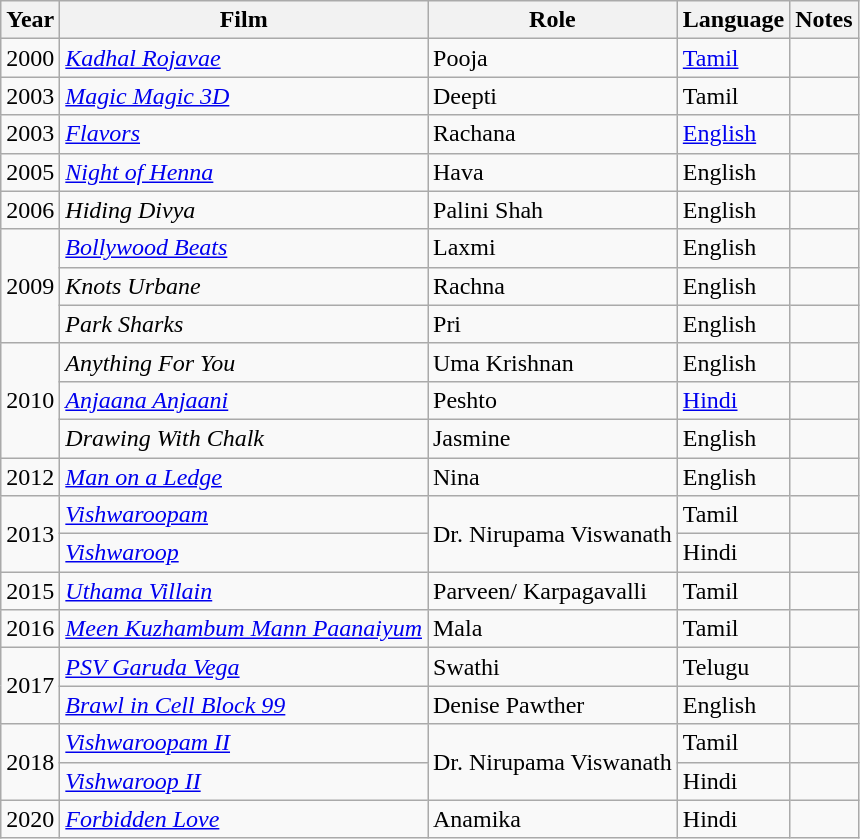<table class="wikitable sortable">
<tr>
<th>Year</th>
<th>Film</th>
<th>Role</th>
<th>Language</th>
<th>Notes</th>
</tr>
<tr>
<td>2000</td>
<td><em><a href='#'>Kadhal Rojavae</a></em></td>
<td>Pooja</td>
<td><a href='#'>Tamil</a></td>
<td></td>
</tr>
<tr>
<td>2003</td>
<td><em><a href='#'>Magic Magic 3D</a></em></td>
<td>Deepti</td>
<td>Tamil</td>
<td></td>
</tr>
<tr>
<td>2003</td>
<td><em><a href='#'>Flavors</a></em></td>
<td>Rachana</td>
<td><a href='#'>English</a></td>
<td></td>
</tr>
<tr>
<td>2005</td>
<td><em><a href='#'>Night of Henna</a></em></td>
<td>Hava</td>
<td>English</td>
<td></td>
</tr>
<tr>
<td>2006</td>
<td><em>Hiding Divya</em></td>
<td>Palini Shah</td>
<td>English</td>
<td></td>
</tr>
<tr>
<td rowspan="3">2009</td>
<td><em><a href='#'>Bollywood Beats</a></em></td>
<td>Laxmi</td>
<td>English</td>
<td></td>
</tr>
<tr>
<td><em>Knots Urbane</em></td>
<td>Rachna</td>
<td>English</td>
<td></td>
</tr>
<tr>
<td><em>Park Sharks</em></td>
<td>Pri</td>
<td>English</td>
<td></td>
</tr>
<tr>
<td rowspan="3">2010</td>
<td><em>Anything For You</em></td>
<td>Uma Krishnan</td>
<td>English</td>
<td></td>
</tr>
<tr>
<td><em><a href='#'>Anjaana Anjaani</a></em></td>
<td>Peshto</td>
<td><a href='#'>Hindi</a></td>
<td></td>
</tr>
<tr>
<td><em>Drawing With Chalk</em></td>
<td>Jasmine</td>
<td>English</td>
<td></td>
</tr>
<tr>
<td rowspan="1">2012</td>
<td><em><a href='#'>Man on a Ledge</a></em></td>
<td>Nina</td>
<td>English</td>
<td></td>
</tr>
<tr>
<td rowspan="2">2013</td>
<td><em><a href='#'>Vishwaroopam</a></em></td>
<td rowspan="2">Dr. Nirupama Viswanath</td>
<td>Tamil</td>
<td></td>
</tr>
<tr>
<td><em><a href='#'>Vishwaroop</a></em></td>
<td>Hindi</td>
<td></td>
</tr>
<tr>
<td rowspan="1">2015</td>
<td><em><a href='#'>Uthama Villain</a></em></td>
<td>Parveen/ Karpagavalli</td>
<td>Tamil</td>
<td></td>
</tr>
<tr>
<td rowspan="1">2016</td>
<td><em><a href='#'>Meen Kuzhambum Mann Paanaiyum</a></em></td>
<td>Mala</td>
<td>Tamil</td>
<td></td>
</tr>
<tr>
<td rowspan="2">2017</td>
<td><em><a href='#'>PSV Garuda Vega</a></em></td>
<td>Swathi</td>
<td>Telugu</td>
<td></td>
</tr>
<tr>
<td><em><a href='#'>Brawl in Cell Block 99</a></em></td>
<td>Denise Pawther</td>
<td>English</td>
<td></td>
</tr>
<tr>
<td rowspan="2">2018</td>
<td><em><a href='#'>Vishwaroopam II</a></em></td>
<td rowspan=2>Dr. Nirupama Viswanath</td>
<td>Tamil</td>
<td></td>
</tr>
<tr>
<td><em><a href='#'>Vishwaroop II</a></em></td>
<td>Hindi</td>
<td></td>
</tr>
<tr>
<td>2020</td>
<td><em><a href='#'>Forbidden Love</a></em></td>
<td>Anamika</td>
<td>Hindi</td>
<td></td>
</tr>
</table>
